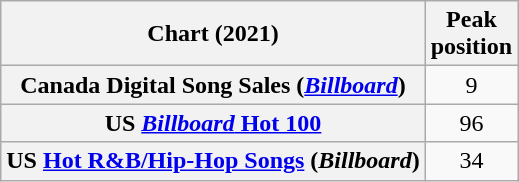<table class="wikitable sortable plainrowheaders" style="text-align:center">
<tr>
<th scope="col">Chart (2021)</th>
<th scope="col">Peak<br>position</th>
</tr>
<tr>
<th scope="row">Canada Digital Song Sales (<a href='#'><em>Billboard</em></a>)</th>
<td>9</td>
</tr>
<tr>
<th scope="row">US <a href='#'><em>Billboard</em> Hot 100</a></th>
<td>96</td>
</tr>
<tr>
<th scope="row">US <a href='#'>Hot R&B/Hip-Hop Songs</a> (<em>Billboard</em>)</th>
<td>34</td>
</tr>
</table>
